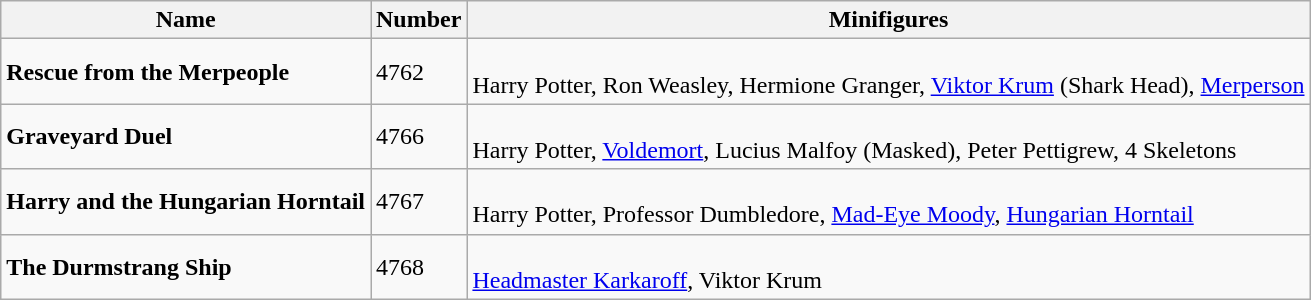<table class="wikitable">
<tr>
<th>Name</th>
<th>Number</th>
<th>Minifigures</th>
</tr>
<tr>
<td><strong>Rescue from the Merpeople</strong></td>
<td>4762</td>
<td><br>Harry Potter, Ron Weasley, Hermione Granger, <a href='#'>Viktor Krum</a> (Shark Head), <a href='#'>Merperson</a></td>
</tr>
<tr>
<td><strong>Graveyard Duel</strong></td>
<td>4766</td>
<td><br>Harry Potter, <a href='#'>Voldemort</a>, Lucius Malfoy (Masked), Peter Pettigrew, 4 Skeletons</td>
</tr>
<tr>
<td><strong>Harry and the Hungarian Horntail</strong></td>
<td>4767</td>
<td><br>Harry Potter, Professor Dumbledore, <a href='#'>Mad-Eye Moody</a>, <a href='#'>Hungarian Horntail</a></td>
</tr>
<tr>
<td><strong>The Durmstrang Ship</strong></td>
<td>4768</td>
<td><br><a href='#'>Headmaster Karkaroff</a>, Viktor Krum</td>
</tr>
</table>
